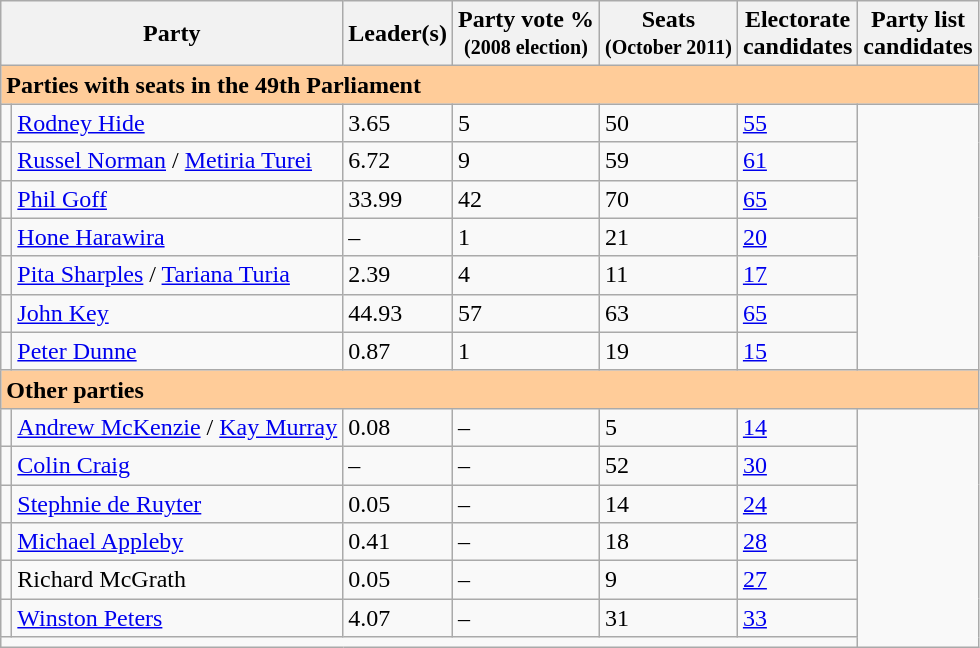<table class="wikitable">
<tr>
<th colspan=2>Party</th>
<th>Leader(s)</th>
<th>Party vote % <br><small>(2008 election)</small></th>
<th>Seats <br><small>(October 2011)</small></th>
<th>Electorate<br>candidates</th>
<th>Party list<br>candidates</th>
</tr>
<tr>
<td style="background:#fc9;" colspan="7"><strong>Parties with seats in the 49th Parliament</strong></td>
</tr>
<tr>
<td></td>
<td><a href='#'>Rodney Hide</a></td>
<td>3.65</td>
<td>5</td>
<td>50</td>
<td><a href='#'>55</a></td>
</tr>
<tr>
<td></td>
<td><a href='#'>Russel Norman</a> / <a href='#'>Metiria Turei</a></td>
<td>6.72</td>
<td>9</td>
<td>59</td>
<td><a href='#'>61</a></td>
</tr>
<tr>
<td></td>
<td><a href='#'>Phil Goff</a></td>
<td>33.99</td>
<td>42</td>
<td>70</td>
<td><a href='#'>65</a></td>
</tr>
<tr>
<td></td>
<td><a href='#'>Hone Harawira</a></td>
<td>–</td>
<td>1</td>
<td>21</td>
<td><a href='#'>20</a></td>
</tr>
<tr>
<td></td>
<td><a href='#'>Pita Sharples</a> / <a href='#'>Tariana Turia</a></td>
<td>2.39</td>
<td>4</td>
<td>11</td>
<td><a href='#'>17</a></td>
</tr>
<tr>
<td></td>
<td><a href='#'>John Key</a></td>
<td>44.93</td>
<td>57</td>
<td>63</td>
<td><a href='#'>65</a></td>
</tr>
<tr>
<td></td>
<td><a href='#'>Peter Dunne</a></td>
<td>0.87</td>
<td>1</td>
<td>19</td>
<td><a href='#'>15</a></td>
</tr>
<tr>
<td style="background:#fc9;" colspan="7"><strong>Other parties</strong></td>
</tr>
<tr>
<td></td>
<td><a href='#'>Andrew McKenzie</a> / <a href='#'>Kay Murray</a></td>
<td>0.08</td>
<td>–</td>
<td>5</td>
<td><a href='#'>14</a></td>
</tr>
<tr>
<td></td>
<td><a href='#'>Colin Craig</a></td>
<td>–</td>
<td>–</td>
<td>52</td>
<td><a href='#'>30</a></td>
</tr>
<tr>
<td></td>
<td><a href='#'>Stephnie de Ruyter</a></td>
<td>0.05</td>
<td>–</td>
<td>14</td>
<td><a href='#'>24</a></td>
</tr>
<tr>
<td></td>
<td><a href='#'>Michael Appleby</a></td>
<td>0.41</td>
<td>–</td>
<td>18</td>
<td><a href='#'>28</a></td>
</tr>
<tr>
<td></td>
<td>Richard McGrath</td>
<td>0.05</td>
<td>–</td>
<td>9</td>
<td><a href='#'>27</a></td>
</tr>
<tr>
<td></td>
<td><a href='#'>Winston Peters</a></td>
<td>4.07</td>
<td>–</td>
<td>31</td>
<td><a href='#'>33</a></td>
</tr>
<tr>
<td colspan=6><small></small></td>
</tr>
</table>
